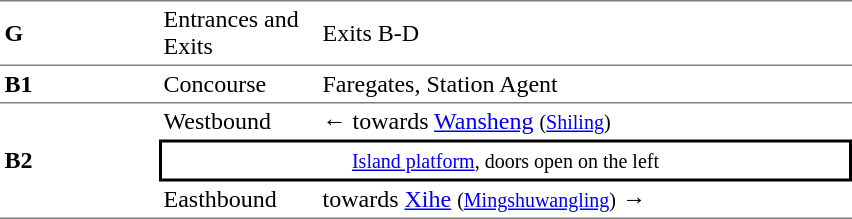<table cellspacing=0 cellpadding=3>
<tr>
<td style="border-top:solid 1px gray;border-bottom:solid 1px gray;" width=100><strong>G</strong></td>
<td style="border-top:solid 1px gray;border-bottom:solid 1px gray;" width=100>Entrances and Exits</td>
<td style="border-top:solid 1px gray;border-bottom:solid 1px gray;" width=350>Exits B-D</td>
</tr>
<tr>
<td style="border-bottom:solid 1px gray;"><strong>B1</strong></td>
<td style="border-bottom:solid 1px gray;">Concourse</td>
<td style="border-bottom:solid 1px gray;">Faregates, Station Agent</td>
</tr>
<tr>
<td style="border-bottom:solid 1px gray;" rowspan=3><strong>B2</strong></td>
<td>Westbound</td>
<td>←  towards <a href='#'>Wansheng</a> <small>(<a href='#'>Shiling</a>)</small></td>
</tr>
<tr>
<td style="border-right:solid 2px black;border-left:solid 2px black;border-top:solid 2px black;border-bottom:solid 2px black;text-align:center;" colspan=2><small><a href='#'>Island platform</a>, doors open on the left</small></td>
</tr>
<tr>
<td style="border-bottom:solid 1px gray;">Easthbound</td>
<td style="border-bottom:solid 1px gray;">  towards <a href='#'>Xihe</a> <small>(<a href='#'>Mingshuwangling</a>)</small> →</td>
</tr>
</table>
